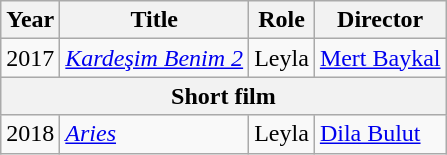<table class="wikitable">
<tr>
<th>Year</th>
<th>Title</th>
<th>Role</th>
<th>Director</th>
</tr>
<tr>
<td>2017</td>
<td><em><a href='#'>Kardeşim Benim 2</a></em></td>
<td>Leyla</td>
<td><a href='#'>Mert Baykal</a></td>
</tr>
<tr>
<th colspan="4" style="“background:#8C645B”">Short film</th>
</tr>
<tr>
<td>2018</td>
<td><em><a href='#'>Aries</a></em></td>
<td>Leyla</td>
<td><a href='#'>Dila Bulut</a></td>
</tr>
</table>
